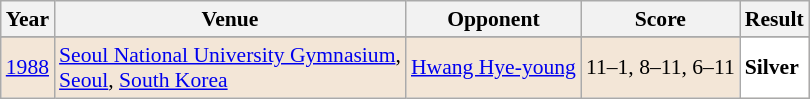<table class="sortable wikitable" style="font-size: 90%;">
<tr>
<th>Year</th>
<th>Venue</th>
<th>Opponent</th>
<th>Score</th>
<th>Result</th>
</tr>
<tr>
</tr>
<tr style="background:#F3E6D7">
<td align="center"><a href='#'>1988</a></td>
<td align="left"><a href='#'>Seoul National University Gymnasium</a>,<br><a href='#'>Seoul</a>, <a href='#'>South Korea</a></td>
<td align="left"> <a href='#'>Hwang Hye-young</a></td>
<td align="left">11–1, 8–11, 6–11</td>
<td style="text-align:left; background:white"> <strong>Silver</strong></td>
</tr>
</table>
